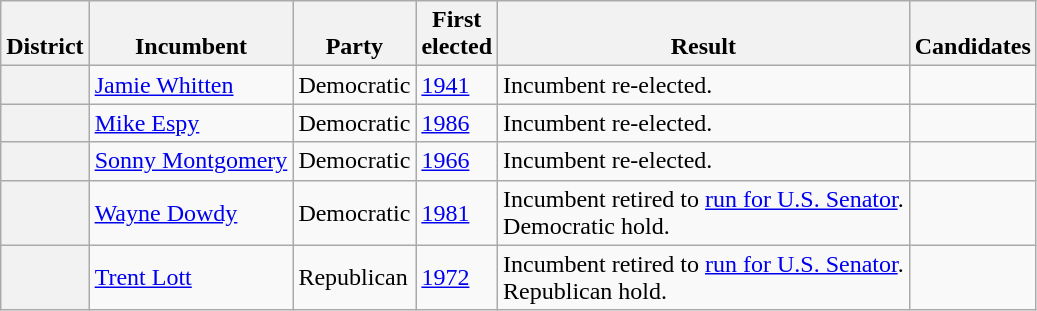<table class=wikitable>
<tr valign=bottom>
<th>District</th>
<th>Incumbent</th>
<th>Party</th>
<th>First<br>elected</th>
<th>Result</th>
<th>Candidates</th>
</tr>
<tr>
<th></th>
<td><a href='#'>Jamie Whitten</a></td>
<td>Democratic</td>
<td><a href='#'>1941 </a></td>
<td>Incumbent re-elected.</td>
<td nowrap></td>
</tr>
<tr>
<th></th>
<td><a href='#'>Mike Espy</a></td>
<td>Democratic</td>
<td><a href='#'>1986</a></td>
<td>Incumbent re-elected.</td>
<td nowrap></td>
</tr>
<tr>
<th></th>
<td><a href='#'>Sonny Montgomery</a></td>
<td>Democratic</td>
<td><a href='#'>1966</a></td>
<td>Incumbent re-elected.</td>
<td nowrap></td>
</tr>
<tr>
<th></th>
<td><a href='#'>Wayne Dowdy</a></td>
<td>Democratic</td>
<td><a href='#'>1981 </a></td>
<td>Incumbent retired to <a href='#'>run for U.S. Senator</a>.<br>Democratic hold.</td>
<td nowrap></td>
</tr>
<tr>
<th></th>
<td><a href='#'>Trent Lott</a></td>
<td>Republican</td>
<td><a href='#'>1972</a></td>
<td>Incumbent retired to <a href='#'>run for U.S. Senator</a>.<br>Republican hold.</td>
<td nowrap></td>
</tr>
</table>
